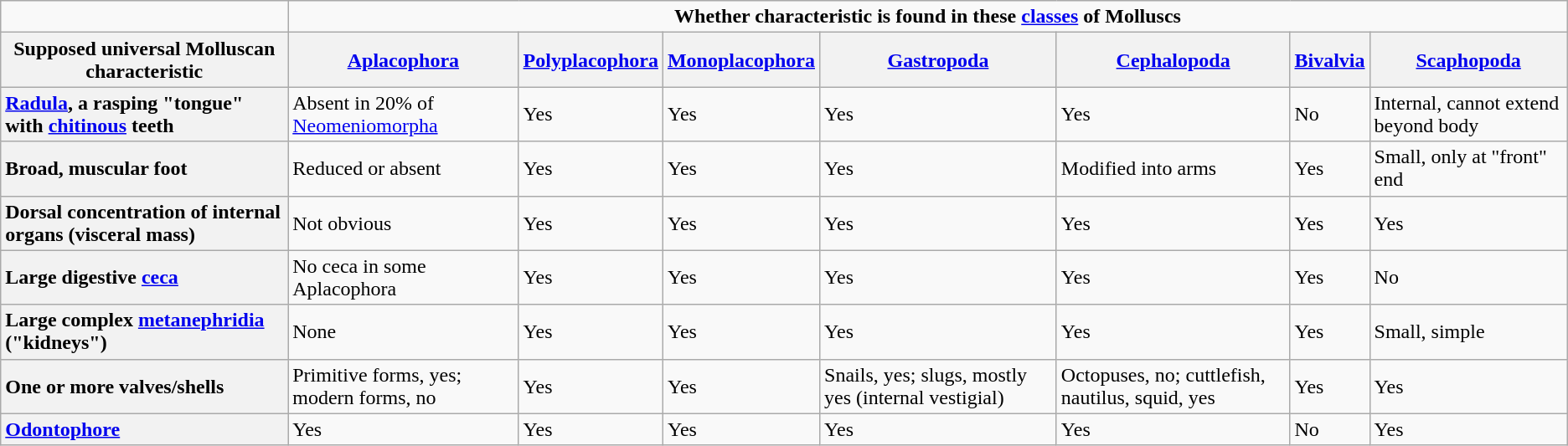<table class="wikitable">
<tr>
<td></td>
<td colspan="7" style="text-align:center;"><strong>Whether characteristic is found in these <a href='#'>classes</a> of Molluscs</strong></td>
</tr>
<tr>
<th>Supposed universal Molluscan characteristic</th>
<th><a href='#'>Aplacophora</a><br></th>
<th><a href='#'>Polyplacophora</a><br></th>
<th><a href='#'>Monoplacophora</a><br></th>
<th><a href='#'>Gastropoda</a><br></th>
<th><a href='#'>Cephalopoda</a><br></th>
<th><a href='#'>Bivalvia</a><br></th>
<th><a href='#'>Scaphopoda</a><br></th>
</tr>
<tr>
<th style="text-align:left"><a href='#'>Radula</a>, a rasping "tongue" with <a href='#'>chitinous</a> teeth</th>
<td>Absent in 20% of <a href='#'>Neomeniomorpha</a></td>
<td>Yes</td>
<td>Yes</td>
<td>Yes</td>
<td>Yes</td>
<td>No</td>
<td>Internal, cannot extend beyond body</td>
</tr>
<tr>
<th style="text-align:left">Broad, muscular foot</th>
<td>Reduced or absent</td>
<td>Yes</td>
<td>Yes</td>
<td>Yes</td>
<td>Modified into arms</td>
<td>Yes</td>
<td>Small, only at "front" end</td>
</tr>
<tr>
<th style="text-align:left">Dorsal concentration of internal organs (visceral mass)</th>
<td>Not obvious</td>
<td>Yes</td>
<td>Yes</td>
<td>Yes</td>
<td>Yes</td>
<td>Yes</td>
<td>Yes</td>
</tr>
<tr>
<th style="text-align:left">Large digestive <a href='#'>ceca</a></th>
<td>No ceca in some Aplacophora</td>
<td>Yes</td>
<td>Yes</td>
<td>Yes</td>
<td>Yes</td>
<td>Yes</td>
<td>No</td>
</tr>
<tr>
<th style="text-align:left">Large complex <a href='#'>metanephridia</a> ("kidneys")</th>
<td>None</td>
<td>Yes</td>
<td>Yes</td>
<td>Yes</td>
<td>Yes</td>
<td>Yes</td>
<td>Small, simple</td>
</tr>
<tr>
<th style="text-align:left">One or more valves/shells</th>
<td>Primitive forms, yes; modern forms, no</td>
<td>Yes</td>
<td>Yes</td>
<td>Snails, yes; slugs, mostly yes (internal vestigial)</td>
<td>Octopuses, no; cuttlefish, nautilus, squid, yes</td>
<td>Yes</td>
<td>Yes</td>
</tr>
<tr>
<th style="text-align:left"><a href='#'>Odontophore</a></th>
<td>Yes</td>
<td>Yes</td>
<td>Yes</td>
<td>Yes</td>
<td>Yes</td>
<td>No</td>
<td>Yes</td>
</tr>
</table>
